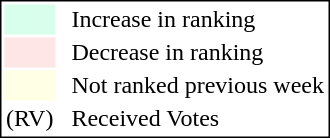<table style="border:1px solid black;">
<tr>
<td style="background:#D8FFEB; width:20px;"></td>
<td> </td>
<td>Increase in ranking</td>
</tr>
<tr>
<td style="background:#FFE6E6; width:20px;"></td>
<td> </td>
<td>Decrease in ranking</td>
</tr>
<tr>
<td style="background:#FFFFE6; width:20px;"></td>
<td> </td>
<td>Not ranked previous week</td>
</tr>
<tr>
<td>(RV)</td>
<td> </td>
<td>Received Votes</td>
</tr>
</table>
